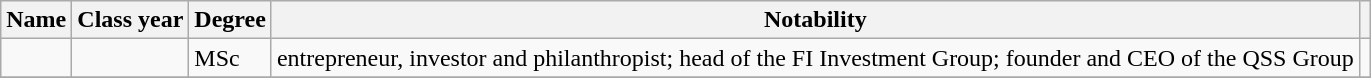<table class="wikitable sortable">
<tr>
<th>Name</th>
<th data-sort-type="isoDate">Class year</th>
<th class="unsortable">Degree</th>
<th class="unsortable">Notability</th>
<th class="unsortable"></th>
</tr>
<tr>
<td></td>
<td style="text-align:center;"></td>
<td>MSc</td>
<td>entrepreneur, investor and philanthropist; head of the FI Investment Group; founder and CEO of the QSS Group</td>
<td style="text-align:center;"></td>
</tr>
<tr>
</tr>
</table>
